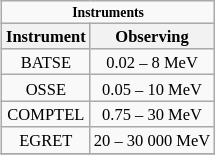<table class=wikitable style="text-align:center; font-size:11px; float:right; margin:2px">
<tr style="font-size: smaller;">
<td colspan=8 align=center><strong>Instruments</strong></td>
</tr>
<tr>
<th>Instrument</th>
<th>Observing</th>
</tr>
<tr>
<td>BATSE</td>
<td>0.02 – 8 MeV</td>
</tr>
<tr>
<td>OSSE</td>
<td>0.05 – 10 MeV</td>
</tr>
<tr>
<td>COMPTEL</td>
<td>0.75 – 30 MeV</td>
</tr>
<tr>
<td>EGRET</td>
<td>20 – 30 000 MeV</td>
</tr>
<tr>
</tr>
</table>
